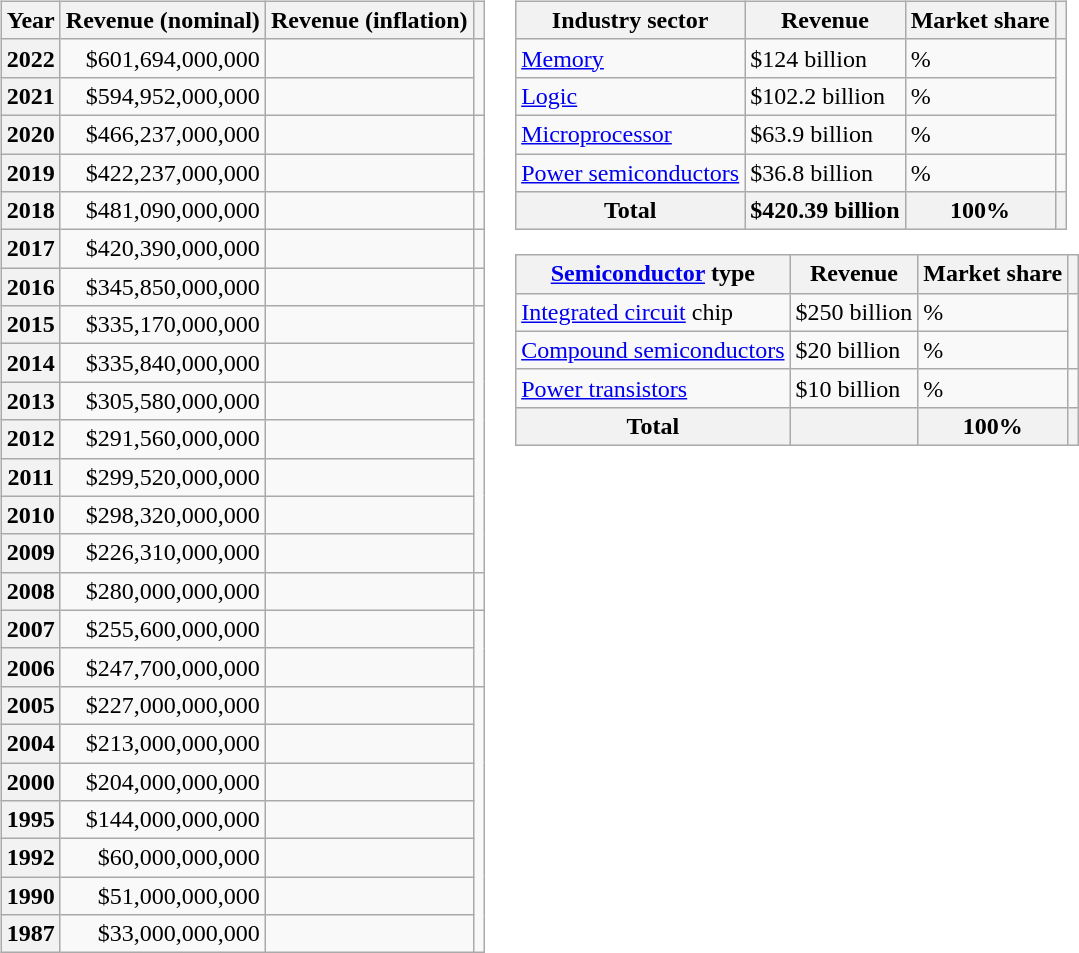<table>
<tr style="vertical-align:top;">
<td><br><table class="wikitable sortable" style="text-align: right">
<tr>
<th>Year</th>
<th>Revenue (nominal)</th>
<th>Revenue (inflation)</th>
<th></th>
</tr>
<tr>
<th>2022</th>
<td>$601,694,000,000</td>
<td></td>
<td rowspan="2"></td>
</tr>
<tr>
<th>2021</th>
<td>$594,952,000,000</td>
<td></td>
</tr>
<tr>
<th>2020</th>
<td>$466,237,000,000</td>
<td></td>
<td rowspan="2"></td>
</tr>
<tr>
<th>2019</th>
<td>$422,237,000,000</td>
<td></td>
</tr>
<tr>
<th>2018</th>
<td>$481,090,000,000</td>
<td></td>
<td></td>
</tr>
<tr>
<th>2017</th>
<td>$420,390,000,000</td>
<td></td>
<td></td>
</tr>
<tr>
<th>2016</th>
<td>$345,850,000,000</td>
<td></td>
<td></td>
</tr>
<tr>
<th>2015</th>
<td>$335,170,000,000</td>
<td></td>
<td rowspan="7"></td>
</tr>
<tr>
<th>2014</th>
<td>$335,840,000,000</td>
<td></td>
</tr>
<tr>
<th>2013</th>
<td>$305,580,000,000</td>
<td></td>
</tr>
<tr>
<th>2012</th>
<td>$291,560,000,000</td>
<td></td>
</tr>
<tr>
<th>2011</th>
<td>$299,520,000,000</td>
<td></td>
</tr>
<tr>
<th>2010</th>
<td>$298,320,000,000</td>
<td></td>
</tr>
<tr>
<th>2009</th>
<td>$226,310,000,000</td>
<td></td>
</tr>
<tr>
<th>2008</th>
<td>$280,000,000,000</td>
<td></td>
<td></td>
</tr>
<tr>
<th>2007</th>
<td>$255,600,000,000</td>
<td></td>
<td rowspan="2"></td>
</tr>
<tr>
<th>2006</th>
<td>$247,700,000,000</td>
<td></td>
</tr>
<tr>
<th>2005</th>
<td>$227,000,000,000</td>
<td></td>
<td rowspan="7"></td>
</tr>
<tr>
<th>2004</th>
<td>$213,000,000,000</td>
<td></td>
</tr>
<tr>
<th>2000</th>
<td>$204,000,000,000</td>
<td></td>
</tr>
<tr>
<th>1995</th>
<td>$144,000,000,000</td>
<td></td>
</tr>
<tr>
<th>1992</th>
<td>$60,000,000,000</td>
<td></td>
</tr>
<tr>
<th>1990</th>
<td>$51,000,000,000</td>
<td></td>
</tr>
<tr>
<th>1987</th>
<td>$33,000,000,000</td>
<td></td>
</tr>
</table>
</td>
<td><br><table class="wikitable sortable">
<tr>
<th>Industry sector</th>
<th data-sort-type="number">Revenue</th>
<th>Market share</th>
<th></th>
</tr>
<tr>
<td><a href='#'>Memory</a></td>
<td>$124 billion</td>
<td>%</td>
<td rowspan="3"></td>
</tr>
<tr>
<td><a href='#'>Logic</a></td>
<td>$102.2 billion</td>
<td>%</td>
</tr>
<tr>
<td><a href='#'>Microprocessor</a></td>
<td>$63.9 billion</td>
<td>%</td>
</tr>
<tr>
<td><a href='#'>Power semiconductors</a></td>
<td>$36.8 billion</td>
<td>%</td>
<td></td>
</tr>
<tr>
<th>Total</th>
<th>$420.39 billion</th>
<th>100%</th>
<th></th>
</tr>
</table>
<table class="wikitable sortable">
<tr>
<th><a href='#'>Semiconductor</a> type</th>
<th data-sort-type="number">Revenue</th>
<th data-sort-type="number">Market share</th>
<th></th>
</tr>
<tr>
<td><a href='#'>Integrated circuit</a> chip</td>
<td>$250 billion</td>
<td>%</td>
<td rowspan="2"></td>
</tr>
<tr>
<td><a href='#'>Compound semiconductors</a></td>
<td>$20 billion</td>
<td>%</td>
</tr>
<tr>
<td><a href='#'>Power transistors</a></td>
<td>$10 billion</td>
<td>%</td>
<td></td>
</tr>
<tr>
<th>Total</th>
<th></th>
<th>100%</th>
<th></th>
</tr>
</table>
</td>
</tr>
</table>
